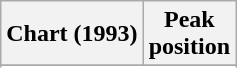<table class="wikitable sortable plainrowheaders" style="text-align:center">
<tr>
<th scope="col">Chart (1993)</th>
<th scope="col">Peak<br> position</th>
</tr>
<tr>
</tr>
<tr>
</tr>
</table>
